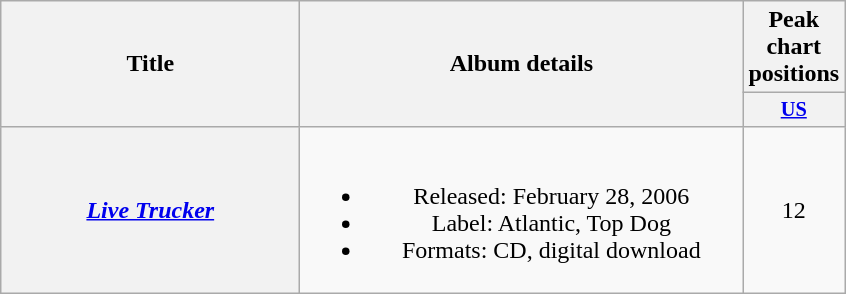<table class="wikitable plainrowheaders" style="text-align:center;">
<tr>
<th scope="col" rowspan="2" style="width:12em;">Title</th>
<th scope="col" rowspan="2" style="width:18em;">Album details</th>
<th scope="col" colspan="1">Peak chart positions</th>
</tr>
<tr>
<th style="width:3em;font-size:85%;"><a href='#'>US</a><br></th>
</tr>
<tr>
<th scope="row"><em><a href='#'>Live Trucker</a></em></th>
<td><br><ul><li>Released: February 28, 2006</li><li>Label: Atlantic, Top Dog</li><li>Formats: CD, digital download</li></ul></td>
<td>12</td>
</tr>
</table>
